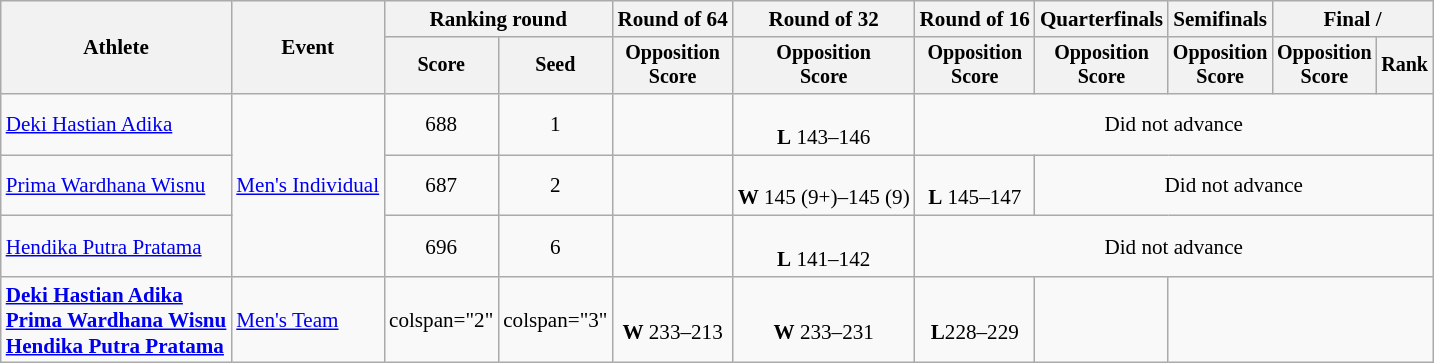<table class=wikitable style=font-size:88%;text-align:center>
<tr>
<th rowspan=2>Athlete</th>
<th rowspan=2>Event</th>
<th colspan=2>Ranking round</th>
<th>Round of 64</th>
<th>Round of 32</th>
<th>Round of 16</th>
<th>Quarterfinals</th>
<th>Semifinals</th>
<th colspan=2>Final / </th>
</tr>
<tr style=font-size:95%>
<th>Score</th>
<th>Seed</th>
<th>Opposition<br>Score</th>
<th>Opposition<br>Score</th>
<th>Opposition<br>Score</th>
<th>Opposition<br>Score</th>
<th>Opposition<br>Score</th>
<th>Opposition<br>Score</th>
<th>Rank</th>
</tr>
<tr>
<td align=left><a href='#'>Deki Hastian Adika</a></td>
<td align=left rowspan=3><a href='#'>Men's Individual</a></td>
<td>688</td>
<td>1</td>
<td></td>
<td><br><strong>L</strong> 143–146</td>
<td colspan="5">Did not advance</td>
</tr>
<tr>
<td align=left><a href='#'>Prima Wardhana Wisnu</a></td>
<td>687</td>
<td>2</td>
<td></td>
<td><br><strong>W</strong> 145 (9+)–145 (9)</td>
<td><br><strong>L</strong> 145–147</td>
<td colspan="4">Did not advance</td>
</tr>
<tr>
<td align=left><a href='#'>Hendika Putra Pratama</a></td>
<td>696</td>
<td>6</td>
<td></td>
<td><br><strong>L</strong> 141–142</td>
<td colspan="5">Did not advance</td>
</tr>
<tr>
<td align=left><strong><a href='#'>Deki Hastian Adika</a><br><a href='#'>Prima Wardhana Wisnu</a><br><a href='#'>Hendika Putra Pratama</a></strong></td>
<td align=left><a href='#'>Men's Team</a></td>
<td>colspan="2" </td>
<td>colspan="3" </td>
<td><br><strong>W</strong> 233–213</td>
<td><br><strong>W</strong> 233–231</td>
<td><br><strong>L</strong>228–229</td>
<td></td>
</tr>
</table>
